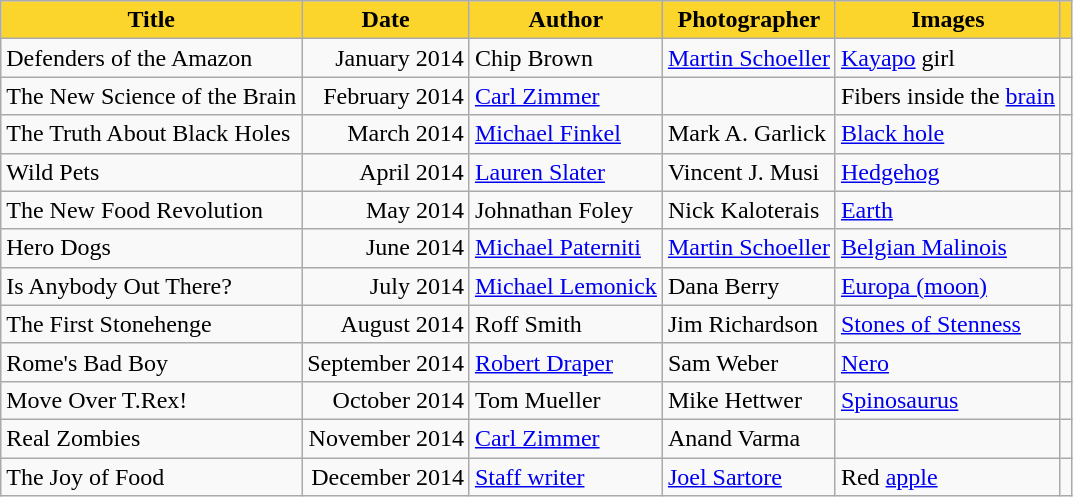<table class="wikitable">
<tr>
<th scope="col" style="background-color:#fbd42c;">Title</th>
<th scope="col" style="background-color:#fbd42c;">Date</th>
<th scope="col" style="background-color:#fbd42c;">Author</th>
<th scope="col" style="background-color:#fbd42c;">Photographer</th>
<th scope="col" style="background-color:#fbd42c;">Images</th>
<th scope="col" style="background-color:#fbd42c;"></th>
</tr>
<tr>
<td scope="row">Defenders of the Amazon</td>
<td style="text-align:right;">January 2014</td>
<td>Chip Brown</td>
<td><a href='#'>Martin Schoeller</a></td>
<td><a href='#'>Kayapo</a> girl</td>
<td></td>
</tr>
<tr>
<td scope="row">The New Science of the Brain</td>
<td style="text-align:right;">February 2014</td>
<td><a href='#'>Carl Zimmer</a></td>
<td></td>
<td>Fibers inside the <a href='#'>brain</a></td>
<td></td>
</tr>
<tr>
<td scope="row">The Truth About Black Holes</td>
<td style="text-align:right;">March 2014</td>
<td><a href='#'>Michael Finkel</a></td>
<td>Mark A. Garlick</td>
<td><a href='#'>Black hole</a></td>
<td></td>
</tr>
<tr>
<td scope="row">Wild Pets</td>
<td style="text-align:right;">April 2014</td>
<td><a href='#'>Lauren Slater</a></td>
<td>Vincent J. Musi</td>
<td><a href='#'>Hedgehog</a></td>
<td></td>
</tr>
<tr>
<td scope="row">The New Food Revolution</td>
<td style="text-align:right;">May 2014</td>
<td>Johnathan Foley</td>
<td>Nick Kaloterais</td>
<td><a href='#'>Earth</a></td>
<td></td>
</tr>
<tr>
<td scope="row">Hero Dogs</td>
<td style="text-align:right;">June 2014</td>
<td><a href='#'>Michael Paterniti</a></td>
<td><a href='#'>Martin Schoeller</a></td>
<td><a href='#'>Belgian Malinois</a></td>
<td></td>
</tr>
<tr>
<td scope="row">Is Anybody Out There?</td>
<td style="text-align:right;">July 2014</td>
<td><a href='#'>Michael Lemonick</a></td>
<td>Dana Berry</td>
<td><a href='#'>Europa (moon)</a></td>
<td></td>
</tr>
<tr>
<td scope="row">The First Stonehenge</td>
<td style="text-align:right;">August 2014</td>
<td>Roff Smith</td>
<td>Jim Richardson</td>
<td><a href='#'>Stones of Stenness</a></td>
<td></td>
</tr>
<tr>
<td scope="row">Rome's Bad Boy</td>
<td style="text-align:right;">September 2014</td>
<td><a href='#'>Robert Draper</a></td>
<td>Sam Weber</td>
<td><a href='#'>Nero</a></td>
<td></td>
</tr>
<tr>
<td scope="row">Move Over T.Rex!</td>
<td style="text-align:right;">October 2014</td>
<td>Tom Mueller</td>
<td>Mike Hettwer</td>
<td><a href='#'>Spinosaurus</a></td>
<td></td>
</tr>
<tr>
<td scope="row">Real Zombies</td>
<td style="text-align:right;">November 2014</td>
<td><a href='#'>Carl Zimmer</a></td>
<td>Anand Varma</td>
<td></td>
<td></td>
</tr>
<tr>
<td scope="row">The Joy of Food</td>
<td style="text-align:right;">December 2014</td>
<td><a href='#'>Staff writer</a></td>
<td><a href='#'>Joel Sartore</a></td>
<td>Red <a href='#'>apple</a></td>
<td></td>
</tr>
</table>
